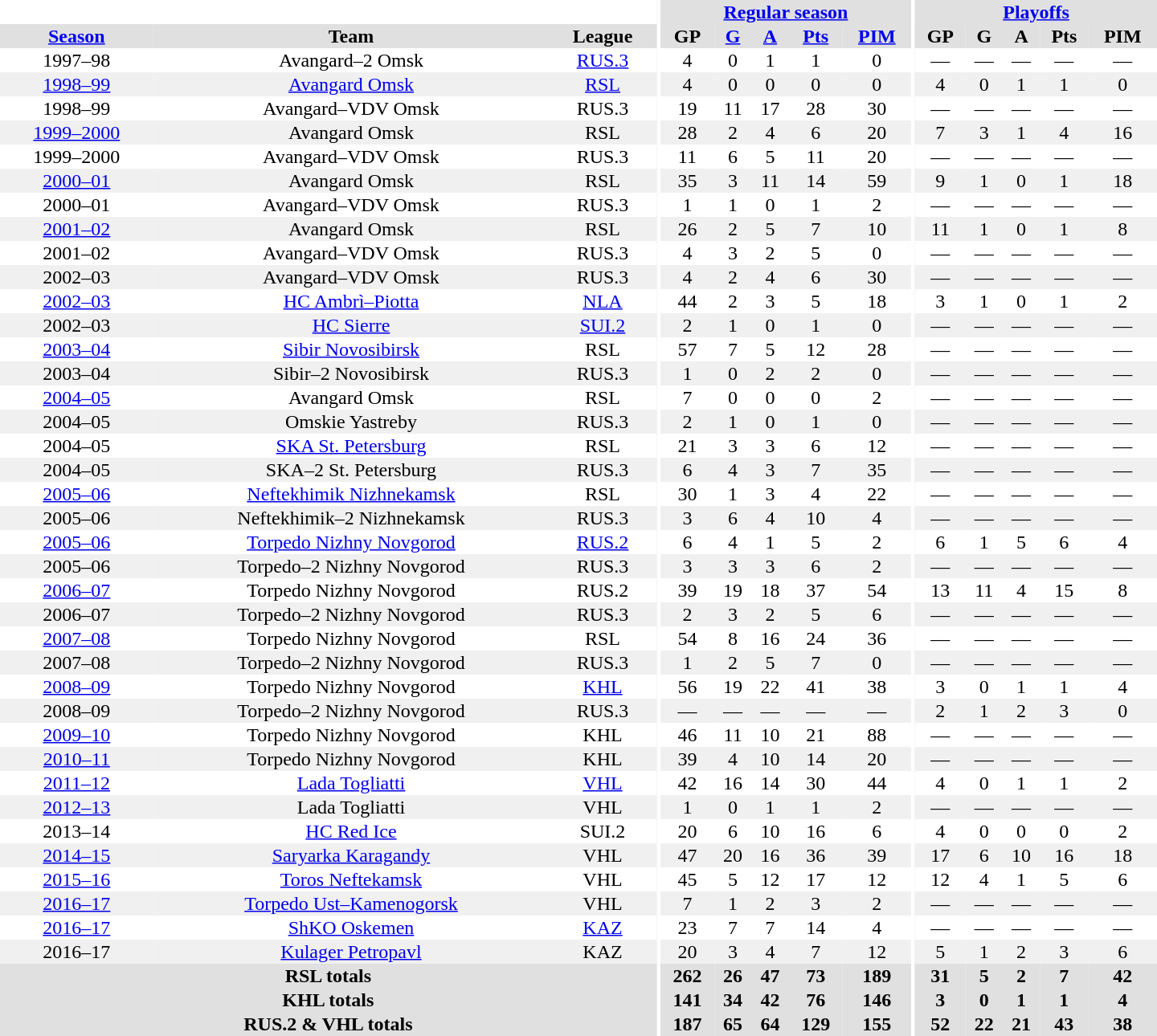<table border="0" cellpadding="1" cellspacing="0" style="text-align:center; width:60em">
<tr bgcolor="#e0e0e0">
<th colspan="3" bgcolor="#ffffff"></th>
<th rowspan="99" bgcolor="#ffffff"></th>
<th colspan="5"><a href='#'>Regular season</a></th>
<th rowspan="99" bgcolor="#ffffff"></th>
<th colspan="5"><a href='#'>Playoffs</a></th>
</tr>
<tr bgcolor="#e0e0e0">
<th><a href='#'>Season</a></th>
<th>Team</th>
<th>League</th>
<th>GP</th>
<th><a href='#'>G</a></th>
<th><a href='#'>A</a></th>
<th><a href='#'>Pts</a></th>
<th><a href='#'>PIM</a></th>
<th>GP</th>
<th>G</th>
<th>A</th>
<th>Pts</th>
<th>PIM</th>
</tr>
<tr>
<td>1997–98</td>
<td>Avangard–2 Omsk</td>
<td><a href='#'>RUS.3</a></td>
<td>4</td>
<td>0</td>
<td>1</td>
<td>1</td>
<td>0</td>
<td>—</td>
<td>—</td>
<td>—</td>
<td>—</td>
<td>—</td>
</tr>
<tr bgcolor="#f0f0f0">
<td><a href='#'>1998–99</a></td>
<td><a href='#'>Avangard Omsk</a></td>
<td><a href='#'>RSL</a></td>
<td>4</td>
<td>0</td>
<td>0</td>
<td>0</td>
<td>0</td>
<td>4</td>
<td>0</td>
<td>1</td>
<td>1</td>
<td>0</td>
</tr>
<tr>
<td>1998–99</td>
<td>Avangard–VDV Omsk</td>
<td>RUS.3</td>
<td>19</td>
<td>11</td>
<td>17</td>
<td>28</td>
<td>30</td>
<td>—</td>
<td>—</td>
<td>—</td>
<td>—</td>
<td>—</td>
</tr>
<tr bgcolor="#f0f0f0">
<td><a href='#'>1999–2000</a></td>
<td>Avangard Omsk</td>
<td>RSL</td>
<td>28</td>
<td>2</td>
<td>4</td>
<td>6</td>
<td>20</td>
<td>7</td>
<td>3</td>
<td>1</td>
<td>4</td>
<td>16</td>
</tr>
<tr>
<td>1999–2000</td>
<td>Avangard–VDV Omsk</td>
<td>RUS.3</td>
<td>11</td>
<td>6</td>
<td>5</td>
<td>11</td>
<td>20</td>
<td>—</td>
<td>—</td>
<td>—</td>
<td>—</td>
<td>—</td>
</tr>
<tr bgcolor="#f0f0f0">
<td><a href='#'>2000–01</a></td>
<td>Avangard Omsk</td>
<td>RSL</td>
<td>35</td>
<td>3</td>
<td>11</td>
<td>14</td>
<td>59</td>
<td>9</td>
<td>1</td>
<td>0</td>
<td>1</td>
<td>18</td>
</tr>
<tr>
<td>2000–01</td>
<td>Avangard–VDV Omsk</td>
<td>RUS.3</td>
<td>1</td>
<td>1</td>
<td>0</td>
<td>1</td>
<td>2</td>
<td>—</td>
<td>—</td>
<td>—</td>
<td>—</td>
<td>—</td>
</tr>
<tr bgcolor="#f0f0f0">
<td><a href='#'>2001–02</a></td>
<td>Avangard Omsk</td>
<td>RSL</td>
<td>26</td>
<td>2</td>
<td>5</td>
<td>7</td>
<td>10</td>
<td>11</td>
<td>1</td>
<td>0</td>
<td>1</td>
<td>8</td>
</tr>
<tr>
<td>2001–02</td>
<td>Avangard–VDV Omsk</td>
<td>RUS.3</td>
<td>4</td>
<td>3</td>
<td>2</td>
<td>5</td>
<td>0</td>
<td>—</td>
<td>—</td>
<td>—</td>
<td>—</td>
<td>—</td>
</tr>
<tr bgcolor="#f0f0f0">
<td>2002–03</td>
<td>Avangard–VDV Omsk</td>
<td>RUS.3</td>
<td>4</td>
<td>2</td>
<td>4</td>
<td>6</td>
<td>30</td>
<td>—</td>
<td>—</td>
<td>—</td>
<td>—</td>
<td>—</td>
</tr>
<tr>
<td><a href='#'>2002–03</a></td>
<td><a href='#'>HC Ambrì–Piotta</a></td>
<td><a href='#'>NLA</a></td>
<td>44</td>
<td>2</td>
<td>3</td>
<td>5</td>
<td>18</td>
<td>3</td>
<td>1</td>
<td>0</td>
<td>1</td>
<td>2</td>
</tr>
<tr bgcolor="#f0f0f0">
<td>2002–03</td>
<td><a href='#'>HC Sierre</a></td>
<td><a href='#'>SUI.2</a></td>
<td>2</td>
<td>1</td>
<td>0</td>
<td>1</td>
<td>0</td>
<td>—</td>
<td>—</td>
<td>—</td>
<td>—</td>
<td>—</td>
</tr>
<tr>
<td><a href='#'>2003–04</a></td>
<td><a href='#'>Sibir Novosibirsk</a></td>
<td>RSL</td>
<td>57</td>
<td>7</td>
<td>5</td>
<td>12</td>
<td>28</td>
<td>—</td>
<td>—</td>
<td>—</td>
<td>—</td>
<td>—</td>
</tr>
<tr bgcolor="#f0f0f0">
<td>2003–04</td>
<td>Sibir–2 Novosibirsk</td>
<td>RUS.3</td>
<td>1</td>
<td>0</td>
<td>2</td>
<td>2</td>
<td>0</td>
<td>—</td>
<td>—</td>
<td>—</td>
<td>—</td>
<td>—</td>
</tr>
<tr>
<td><a href='#'>2004–05</a></td>
<td>Avangard Omsk</td>
<td>RSL</td>
<td>7</td>
<td>0</td>
<td>0</td>
<td>0</td>
<td>2</td>
<td>—</td>
<td>—</td>
<td>—</td>
<td>—</td>
<td>—</td>
</tr>
<tr bgcolor="#f0f0f0">
<td>2004–05</td>
<td>Omskie Yastreby</td>
<td>RUS.3</td>
<td>2</td>
<td>1</td>
<td>0</td>
<td>1</td>
<td>0</td>
<td>—</td>
<td>—</td>
<td>—</td>
<td>—</td>
<td>—</td>
</tr>
<tr>
<td>2004–05</td>
<td><a href='#'>SKA St. Petersburg</a></td>
<td>RSL</td>
<td>21</td>
<td>3</td>
<td>3</td>
<td>6</td>
<td>12</td>
<td>—</td>
<td>—</td>
<td>—</td>
<td>—</td>
<td>—</td>
</tr>
<tr bgcolor="#f0f0f0">
<td>2004–05</td>
<td>SKA–2 St. Petersburg</td>
<td>RUS.3</td>
<td>6</td>
<td>4</td>
<td>3</td>
<td>7</td>
<td>35</td>
<td>—</td>
<td>—</td>
<td>—</td>
<td>—</td>
<td>—</td>
</tr>
<tr>
<td><a href='#'>2005–06</a></td>
<td><a href='#'>Neftekhimik Nizhnekamsk</a></td>
<td>RSL</td>
<td>30</td>
<td>1</td>
<td>3</td>
<td>4</td>
<td>22</td>
<td>—</td>
<td>—</td>
<td>—</td>
<td>—</td>
<td>—</td>
</tr>
<tr bgcolor="#f0f0f0">
<td>2005–06</td>
<td>Neftekhimik–2 Nizhnekamsk</td>
<td>RUS.3</td>
<td>3</td>
<td>6</td>
<td>4</td>
<td>10</td>
<td>4</td>
<td>—</td>
<td>—</td>
<td>—</td>
<td>—</td>
<td>—</td>
</tr>
<tr>
<td><a href='#'>2005–06</a></td>
<td><a href='#'>Torpedo Nizhny Novgorod</a></td>
<td><a href='#'>RUS.2</a></td>
<td>6</td>
<td>4</td>
<td>1</td>
<td>5</td>
<td>2</td>
<td>6</td>
<td>1</td>
<td>5</td>
<td>6</td>
<td>4</td>
</tr>
<tr bgcolor="#f0f0f0">
<td>2005–06</td>
<td>Torpedo–2 Nizhny Novgorod</td>
<td>RUS.3</td>
<td>3</td>
<td>3</td>
<td>3</td>
<td>6</td>
<td>2</td>
<td>—</td>
<td>—</td>
<td>—</td>
<td>—</td>
<td>—</td>
</tr>
<tr>
<td><a href='#'>2006–07</a></td>
<td>Torpedo Nizhny Novgorod</td>
<td>RUS.2</td>
<td>39</td>
<td>19</td>
<td>18</td>
<td>37</td>
<td>54</td>
<td>13</td>
<td>11</td>
<td>4</td>
<td>15</td>
<td>8</td>
</tr>
<tr bgcolor="#f0f0f0">
<td>2006–07</td>
<td>Torpedo–2 Nizhny Novgorod</td>
<td>RUS.3</td>
<td>2</td>
<td>3</td>
<td>2</td>
<td>5</td>
<td>6</td>
<td>—</td>
<td>—</td>
<td>—</td>
<td>—</td>
<td>—</td>
</tr>
<tr>
<td><a href='#'>2007–08</a></td>
<td>Torpedo Nizhny Novgorod</td>
<td>RSL</td>
<td>54</td>
<td>8</td>
<td>16</td>
<td>24</td>
<td>36</td>
<td>—</td>
<td>—</td>
<td>—</td>
<td>—</td>
<td>—</td>
</tr>
<tr bgcolor="#f0f0f0">
<td>2007–08</td>
<td>Torpedo–2 Nizhny Novgorod</td>
<td>RUS.3</td>
<td>1</td>
<td>2</td>
<td>5</td>
<td>7</td>
<td>0</td>
<td>—</td>
<td>—</td>
<td>—</td>
<td>—</td>
<td>—</td>
</tr>
<tr>
<td><a href='#'>2008–09</a></td>
<td>Torpedo Nizhny Novgorod</td>
<td><a href='#'>KHL</a></td>
<td>56</td>
<td>19</td>
<td>22</td>
<td>41</td>
<td>38</td>
<td>3</td>
<td>0</td>
<td>1</td>
<td>1</td>
<td>4</td>
</tr>
<tr bgcolor="#f0f0f0">
<td>2008–09</td>
<td>Torpedo–2 Nizhny Novgorod</td>
<td>RUS.3</td>
<td>—</td>
<td>—</td>
<td>—</td>
<td>—</td>
<td>—</td>
<td>2</td>
<td>1</td>
<td>2</td>
<td>3</td>
<td>0</td>
</tr>
<tr>
<td><a href='#'>2009–10</a></td>
<td>Torpedo Nizhny Novgorod</td>
<td>KHL</td>
<td>46</td>
<td>11</td>
<td>10</td>
<td>21</td>
<td>88</td>
<td>—</td>
<td>—</td>
<td>—</td>
<td>—</td>
<td>—</td>
</tr>
<tr bgcolor="#f0f0f0">
<td><a href='#'>2010–11</a></td>
<td>Torpedo Nizhny Novgorod</td>
<td>KHL</td>
<td>39</td>
<td>4</td>
<td>10</td>
<td>14</td>
<td>20</td>
<td>—</td>
<td>—</td>
<td>—</td>
<td>—</td>
<td>—</td>
</tr>
<tr>
<td><a href='#'>2011–12</a></td>
<td><a href='#'>Lada Togliatti</a></td>
<td><a href='#'>VHL</a></td>
<td>42</td>
<td>16</td>
<td>14</td>
<td>30</td>
<td>44</td>
<td>4</td>
<td>0</td>
<td>1</td>
<td>1</td>
<td>2</td>
</tr>
<tr bgcolor="#f0f0f0">
<td><a href='#'>2012–13</a></td>
<td>Lada Togliatti</td>
<td>VHL</td>
<td>1</td>
<td>0</td>
<td>1</td>
<td>1</td>
<td>2</td>
<td>—</td>
<td>—</td>
<td>—</td>
<td>—</td>
<td>—</td>
</tr>
<tr>
<td>2013–14</td>
<td><a href='#'>HC Red Ice</a></td>
<td>SUI.2</td>
<td>20</td>
<td>6</td>
<td>10</td>
<td>16</td>
<td>6</td>
<td>4</td>
<td>0</td>
<td>0</td>
<td>0</td>
<td>2</td>
</tr>
<tr bgcolor="#f0f0f0">
<td><a href='#'>2014–15</a></td>
<td><a href='#'>Saryarka Karagandy</a></td>
<td>VHL</td>
<td>47</td>
<td>20</td>
<td>16</td>
<td>36</td>
<td>39</td>
<td>17</td>
<td>6</td>
<td>10</td>
<td>16</td>
<td>18</td>
</tr>
<tr>
<td><a href='#'>2015–16</a></td>
<td><a href='#'>Toros Neftekamsk</a></td>
<td>VHL</td>
<td>45</td>
<td>5</td>
<td>12</td>
<td>17</td>
<td>12</td>
<td>12</td>
<td>4</td>
<td>1</td>
<td>5</td>
<td>6</td>
</tr>
<tr bgcolor="#f0f0f0">
<td><a href='#'>2016–17</a></td>
<td><a href='#'>Torpedo Ust–Kamenogorsk</a></td>
<td>VHL</td>
<td>7</td>
<td>1</td>
<td>2</td>
<td>3</td>
<td>2</td>
<td>—</td>
<td>—</td>
<td>—</td>
<td>—</td>
<td>—</td>
</tr>
<tr>
<td><a href='#'>2016–17</a></td>
<td><a href='#'>ShKO Oskemen</a></td>
<td><a href='#'>KAZ</a></td>
<td>23</td>
<td>7</td>
<td>7</td>
<td>14</td>
<td>4</td>
<td>—</td>
<td>—</td>
<td>—</td>
<td>—</td>
<td>—</td>
</tr>
<tr bgcolor="#f0f0f0">
<td>2016–17</td>
<td><a href='#'>Kulager Petropavl</a></td>
<td>KAZ</td>
<td>20</td>
<td>3</td>
<td>4</td>
<td>7</td>
<td>12</td>
<td>5</td>
<td>1</td>
<td>2</td>
<td>3</td>
<td>6</td>
</tr>
<tr bgcolor="#e0e0e0">
<th colspan="3">RSL totals</th>
<th>262</th>
<th>26</th>
<th>47</th>
<th>73</th>
<th>189</th>
<th>31</th>
<th>5</th>
<th>2</th>
<th>7</th>
<th>42</th>
</tr>
<tr bgcolor="#e0e0e0">
<th colspan="3">KHL totals</th>
<th>141</th>
<th>34</th>
<th>42</th>
<th>76</th>
<th>146</th>
<th>3</th>
<th>0</th>
<th>1</th>
<th>1</th>
<th>4</th>
</tr>
<tr bgcolor="#e0e0e0">
<th colspan="3">RUS.2 & VHL totals</th>
<th>187</th>
<th>65</th>
<th>64</th>
<th>129</th>
<th>155</th>
<th>52</th>
<th>22</th>
<th>21</th>
<th>43</th>
<th>38</th>
</tr>
</table>
